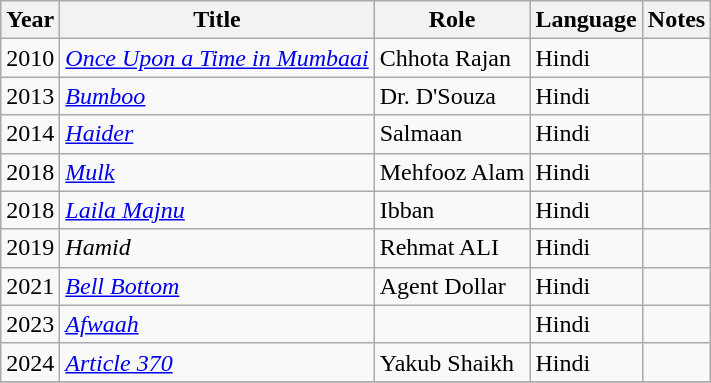<table class="wikitable sortable">
<tr>
<th scope="col">Year</th>
<th scope="col">Title</th>
<th scope="col">Role</th>
<th scope="col">Language</th>
<th scope="col">Notes</th>
</tr>
<tr>
<td>2010</td>
<td><em><a href='#'>Once Upon a Time in Mumbaai</a></em></td>
<td>Chhota Rajan</td>
<td>Hindi</td>
<td></td>
</tr>
<tr>
<td>2013</td>
<td><em><a href='#'>Bumboo</a></em></td>
<td>Dr. D'Souza</td>
<td>Hindi</td>
<td></td>
</tr>
<tr>
<td>2014</td>
<td><em><a href='#'>Haider</a></em></td>
<td>Salmaan</td>
<td>Hindi</td>
<td></td>
</tr>
<tr>
<td>2018</td>
<td><a href='#'><em>Mulk</em></a></td>
<td>Mehfooz Alam</td>
<td>Hindi</td>
<td></td>
</tr>
<tr>
<td>2018</td>
<td><em><a href='#'>Laila Majnu</a></em></td>
<td>Ibban</td>
<td>Hindi</td>
<td></td>
</tr>
<tr>
<td>2019</td>
<td><em>Hamid</em></td>
<td>Rehmat ALI</td>
<td>Hindi</td>
<td></td>
</tr>
<tr>
<td>2021</td>
<td><em><a href='#'>Bell Bottom</a></em></td>
<td>Agent Dollar</td>
<td>Hindi</td>
<td></td>
</tr>
<tr>
<td>2023</td>
<td><em><a href='#'>Afwaah</a></em></td>
<td></td>
<td>Hindi</td>
<td></td>
</tr>
<tr>
<td>2024</td>
<td><em><a href='#'>Article 370</a></em></td>
<td>Yakub Shaikh</td>
<td>Hindi</td>
<td></td>
</tr>
<tr>
</tr>
</table>
